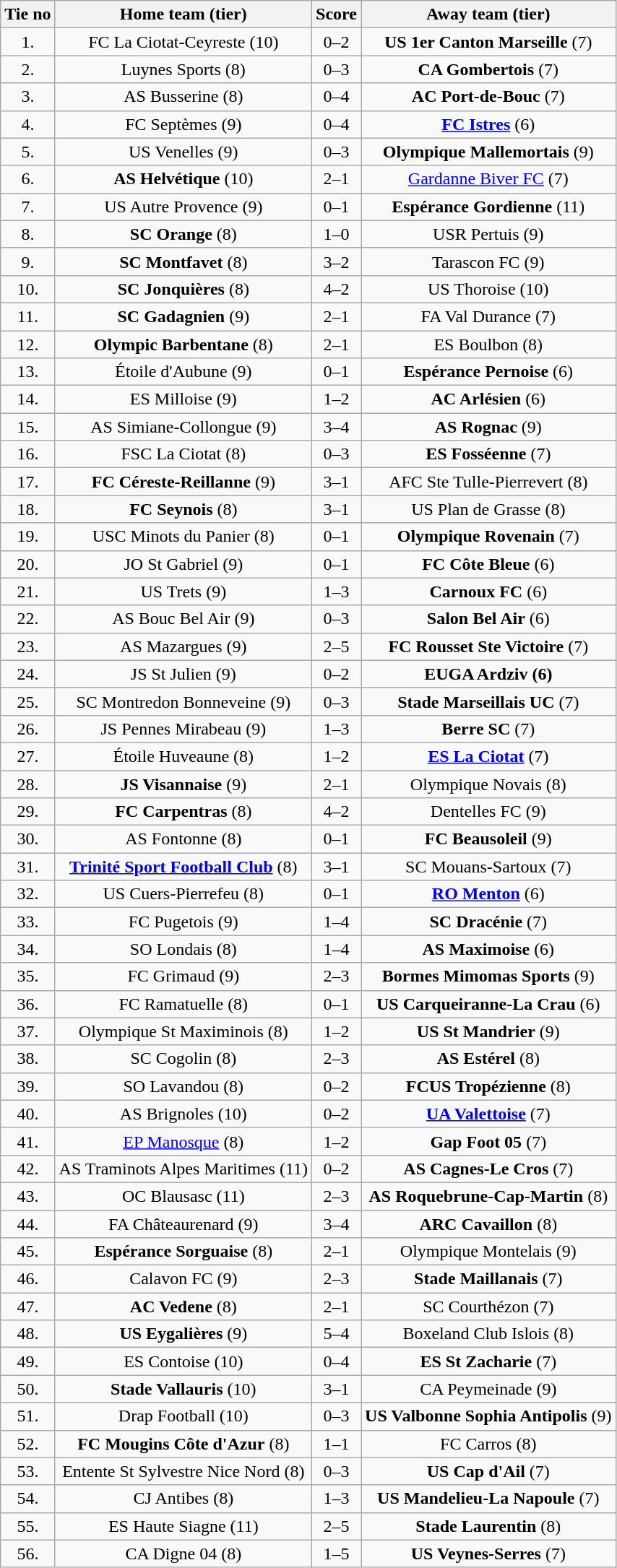<table class="wikitable" style="text-align: center">
<tr>
<th>Tie no</th>
<th>Home team (tier)</th>
<th>Score</th>
<th>Away team (tier)</th>
</tr>
<tr>
<td>1.</td>
<td>FC La Ciotat-Ceyreste (10)</td>
<td>0–2</td>
<td><strong>US 1er Canton Marseille</strong> (7)</td>
</tr>
<tr>
<td>2.</td>
<td>Luynes Sports (8)</td>
<td>0–3</td>
<td><strong>CA Gombertois</strong> (7)</td>
</tr>
<tr>
<td>3.</td>
<td>AS Busserine (8)</td>
<td>0–4</td>
<td><strong>AC Port-de-Bouc</strong> (7)</td>
</tr>
<tr>
<td>4.</td>
<td>FC Septèmes (9)</td>
<td>0–4</td>
<td><strong><a href='#'>FC Istres</a></strong> (6)</td>
</tr>
<tr>
<td>5.</td>
<td>US Venelles (9)</td>
<td>0–3</td>
<td><strong>Olympique Mallemortais</strong> (9)</td>
</tr>
<tr>
<td>6.</td>
<td><strong>AS Helvétique</strong> (10)</td>
<td>2–1</td>
<td><a href='#'>Gardanne Biver FC</a> (7)</td>
</tr>
<tr>
<td>7.</td>
<td>US Autre Provence (9)</td>
<td>0–1</td>
<td><strong>Espérance Gordienne</strong> (11)</td>
</tr>
<tr>
<td>8.</td>
<td><strong>SC Orange</strong> (8)</td>
<td>1–0</td>
<td>USR Pertuis (9)</td>
</tr>
<tr>
<td>9.</td>
<td><strong>SC Montfavet</strong> (8)</td>
<td>3–2 </td>
<td>Tarascon FC (9)</td>
</tr>
<tr>
<td>10.</td>
<td><strong>SC Jonquières</strong> (8)</td>
<td>4–2</td>
<td>US Thoroise (10)</td>
</tr>
<tr>
<td>11.</td>
<td><strong>SC Gadagnien</strong> (9)</td>
<td>2–1</td>
<td>FA Val Durance (7)</td>
</tr>
<tr>
<td>12.</td>
<td><strong>Olympic Barbentane</strong> (8)</td>
<td>2–1 </td>
<td>ES Boulbon (8)</td>
</tr>
<tr>
<td>13.</td>
<td>Étoile d'Aubune (9)</td>
<td>0–1</td>
<td><strong>Espérance Pernoise</strong> (6)</td>
</tr>
<tr>
<td>14.</td>
<td>ES Milloise (9)</td>
<td>1–2</td>
<td><strong>AC Arlésien</strong> (6)</td>
</tr>
<tr>
<td>15.</td>
<td>AS Simiane-Collongue (9)</td>
<td>3–4 </td>
<td><strong>AS Rognac</strong> (9)</td>
</tr>
<tr>
<td>16.</td>
<td>FSC La Ciotat (8)</td>
<td>0–3</td>
<td><strong>ES Fosséenne</strong> (7)</td>
</tr>
<tr>
<td>17.</td>
<td><strong>FC Céreste-Reillanne</strong> (9)</td>
<td>3–1 </td>
<td>AFC Ste Tulle-Pierrevert (8)</td>
</tr>
<tr>
<td>18.</td>
<td><strong>FC Seynois</strong> (8)</td>
<td>3–1</td>
<td>US Plan de Grasse (8)</td>
</tr>
<tr>
<td>19.</td>
<td>USC Minots du Panier (8)</td>
<td>0–1</td>
<td><strong>Olympique Rovenain</strong> (7)</td>
</tr>
<tr>
<td>20.</td>
<td>JO St Gabriel (9)</td>
<td>0–1 </td>
<td><strong>FC Côte Bleue</strong> (6)</td>
</tr>
<tr>
<td>21.</td>
<td>US Trets (9)</td>
<td>1–3</td>
<td><strong>Carnoux FC</strong> (6)</td>
</tr>
<tr>
<td>22.</td>
<td>AS Bouc Bel Air (9)</td>
<td>0–3</td>
<td><strong>Salon Bel Air</strong> (6)</td>
</tr>
<tr>
<td>23.</td>
<td>AS Mazargues (9)</td>
<td>2–5</td>
<td><strong>FC Rousset Ste Victoire</strong> (7)</td>
</tr>
<tr>
<td>24.</td>
<td>JS St Julien (9)</td>
<td>0–2</td>
<td><strong>EUGA Ardziv (6)</strong></td>
</tr>
<tr>
<td>25.</td>
<td>SC Montredon Bonneveine (9)</td>
<td>0–3</td>
<td><strong>Stade Marseillais UC</strong> (7)</td>
</tr>
<tr>
<td>26.</td>
<td>JS Pennes Mirabeau (9)</td>
<td>1–3</td>
<td><strong>Berre SC</strong> (7)</td>
</tr>
<tr>
<td>27.</td>
<td>Étoile Huveaune (8)</td>
<td>1–2</td>
<td><strong><a href='#'>ES La Ciotat</a></strong> (7)</td>
</tr>
<tr>
<td>28.</td>
<td><strong>JS Visannaise</strong> (9)</td>
<td>2–1</td>
<td>Olympique Novais (8)</td>
</tr>
<tr>
<td>29.</td>
<td><strong>FC Carpentras</strong> (8)</td>
<td>4–2</td>
<td>Dentelles FC (9)</td>
</tr>
<tr>
<td>30.</td>
<td>AS Fontonne (8)</td>
<td>0–1 </td>
<td><strong>FC Beausoleil</strong> (9)</td>
</tr>
<tr>
<td>31.</td>
<td><strong><a href='#'>Trinité Sport Football Club</a></strong> (8)</td>
<td>3–1</td>
<td>SC Mouans-Sartoux (7)</td>
</tr>
<tr>
<td>32.</td>
<td>US Cuers-Pierrefeu (8)</td>
<td>0–1</td>
<td><strong><a href='#'>RO Menton</a></strong> (6)</td>
</tr>
<tr>
<td>33.</td>
<td>FC Pugetois (9)</td>
<td>1–4</td>
<td><strong>SC Dracénie</strong> (7)</td>
</tr>
<tr>
<td>34.</td>
<td>SO Londais (8)</td>
<td>1–4</td>
<td><strong>AS Maximoise</strong> (6)</td>
</tr>
<tr>
<td>35.</td>
<td>FC Grimaud (9)</td>
<td>2–3</td>
<td><strong>Bormes Mimomas Sports</strong> (9)</td>
</tr>
<tr>
<td>36.</td>
<td>FC Ramatuelle (8)</td>
<td>0–1</td>
<td><strong>US Carqueiranne-La Crau</strong> (6)</td>
</tr>
<tr>
<td>37.</td>
<td>Olympique St Maximinois (8)</td>
<td>1–2</td>
<td><strong>US St Mandrier</strong> (9)</td>
</tr>
<tr>
<td>38.</td>
<td>SC Cogolin (8)</td>
<td>2–3</td>
<td><strong>AS Estérel</strong> (8)</td>
</tr>
<tr>
<td>39.</td>
<td>SO Lavandou (8)</td>
<td>0–2</td>
<td><strong>FCUS Tropézienne</strong> (8)</td>
</tr>
<tr>
<td>40.</td>
<td>AS Brignoles (10)</td>
<td>0–2</td>
<td><strong><a href='#'>UA Valettoise</a></strong> (7)</td>
</tr>
<tr>
<td>41.</td>
<td><a href='#'>EP Manosque</a> (8)</td>
<td>1–2</td>
<td><strong>Gap Foot 05</strong> (7)</td>
</tr>
<tr>
<td>42.</td>
<td>AS Traminots Alpes Maritimes (11)</td>
<td>0–2</td>
<td><strong>AS Cagnes-Le Cros</strong> (7)</td>
</tr>
<tr>
<td>43.</td>
<td>OC Blausasc (11)</td>
<td>2–3</td>
<td><strong>AS Roquebrune-Cap-Martin</strong> (8)</td>
</tr>
<tr>
<td>44.</td>
<td>FA Châteaurenard (9)</td>
<td>3–4</td>
<td><strong>ARC Cavaillon</strong> (8)</td>
</tr>
<tr>
<td>45.</td>
<td><strong>Espérance Sorguaise</strong> (8)</td>
<td>2–1 </td>
<td>Olympique Montelais (9)</td>
</tr>
<tr>
<td>46.</td>
<td>Calavon FC (9)</td>
<td>2–3</td>
<td><strong>Stade Maillanais</strong> (7)</td>
</tr>
<tr>
<td>47.</td>
<td><strong>AC Vedene</strong> (8)</td>
<td>2–1</td>
<td>SC Courthézon (7)</td>
</tr>
<tr>
<td>48.</td>
<td><strong>US Eygalières</strong> (9)</td>
<td>5–4</td>
<td>Boxeland Club Islois (8)</td>
</tr>
<tr>
<td>49.</td>
<td>ES Contoise (10)</td>
<td>0–4</td>
<td><strong>ES St Zacharie</strong> (7)</td>
</tr>
<tr>
<td>50.</td>
<td><strong>Stade Vallauris</strong> (10)</td>
<td>3–1</td>
<td>CA Peymeinade (9)</td>
</tr>
<tr>
<td>51.</td>
<td>Drap Football (10)</td>
<td>0–3</td>
<td><strong>US Valbonne Sophia Antipolis</strong> (9)</td>
</tr>
<tr>
<td>52.</td>
<td><strong>FC Mougins Côte d'Azur</strong> (8)</td>
<td>1–1 </td>
<td>FC Carros (8)</td>
</tr>
<tr>
<td>53.</td>
<td>Entente St Sylvestre Nice Nord (8)</td>
<td>0–3</td>
<td><strong>US Cap d'Ail</strong> (7)</td>
</tr>
<tr>
<td>54.</td>
<td>CJ Antibes (8)</td>
<td>1–3</td>
<td><strong>US Mandelieu-La Napoule</strong> (7)</td>
</tr>
<tr>
<td>55.</td>
<td>ES Haute Siagne (11)</td>
<td>2–5</td>
<td><strong>Stade Laurentin</strong> (8)</td>
</tr>
<tr>
<td>56.</td>
<td>CA Digne 04 (8)</td>
<td>1–5</td>
<td><strong>US Veynes-Serres</strong> (7)</td>
</tr>
</table>
